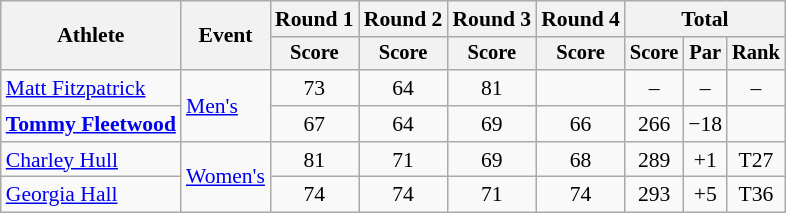<table class=wikitable style=font-size:90%;text-align:center>
<tr>
<th rowspan=2>Athlete</th>
<th rowspan=2>Event</th>
<th>Round 1</th>
<th>Round 2</th>
<th>Round 3</th>
<th>Round 4</th>
<th colspan=3>Total</th>
</tr>
<tr style=font-size:95%>
<th>Score</th>
<th>Score</th>
<th>Score</th>
<th>Score</th>
<th>Score</th>
<th>Par</th>
<th>Rank</th>
</tr>
<tr>
<td align=left><a href='#'>Matt Fitzpatrick</a></td>
<td align=left rowspan=2><a href='#'>Men's</a></td>
<td>73</td>
<td>64</td>
<td>81</td>
<td></td>
<td>–</td>
<td>–</td>
<td>–</td>
</tr>
<tr>
<td align=left><strong><a href='#'>Tommy Fleetwood</a></strong></td>
<td>67</td>
<td>64</td>
<td>69</td>
<td>66</td>
<td>266</td>
<td>−18</td>
<td></td>
</tr>
<tr>
<td align=left><a href='#'>Charley Hull</a></td>
<td align=left rowspan=2><a href='#'>Women's</a></td>
<td>81</td>
<td>71</td>
<td>69</td>
<td>68</td>
<td>289</td>
<td>+1</td>
<td>T27</td>
</tr>
<tr>
<td align=left><a href='#'>Georgia Hall</a></td>
<td>74</td>
<td>74</td>
<td>71</td>
<td>74</td>
<td>293</td>
<td>+5</td>
<td>T36</td>
</tr>
</table>
